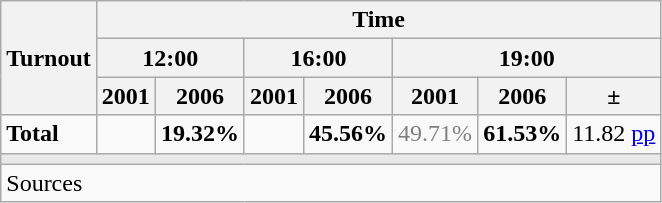<table class="wikitable sortable" style="text-align:right;">
<tr>
<th rowspan="3">Turnout</th>
<th colspan="9">Time</th>
</tr>
<tr>
<th colspan="2">12:00</th>
<th colspan="2">16:00</th>
<th colspan="3">19:00</th>
</tr>
<tr>
<th>2001</th>
<th>2006</th>
<th>2001</th>
<th>2006</th>
<th>2001</th>
<th>2006</th>
<th>±</th>
</tr>
<tr>
<td align="left"><strong>Total</strong></td>
<td></td>
<td><strong>19.32%</strong></td>
<td></td>
<td><strong>45.56%</strong></td>
<td style="color:gray;">49.71%</td>
<td><strong>61.53%</strong></td>
<td> 11.82 <a href='#'>pp</a></td>
</tr>
<tr>
<td colspan="10" bgcolor="#E9E9E9"></td>
</tr>
<tr>
<td align="left" colspan="10">Sources</td>
</tr>
</table>
